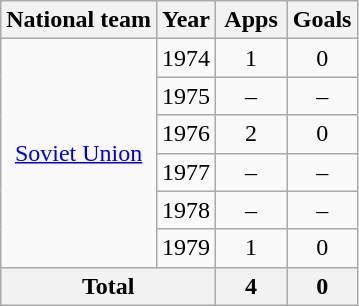<table class="wikitable" style="text-align:center">
<tr>
<th>National team</th>
<th>Year</th>
<th width="40">Apps</th>
<th width="40">Goals</th>
</tr>
<tr>
<td rowspan="6"><a href='#'>Soviet Union</a></td>
<td>1974</td>
<td>1</td>
<td>0</td>
</tr>
<tr>
<td>1975</td>
<td>–</td>
<td>–</td>
</tr>
<tr>
<td>1976</td>
<td>2</td>
<td>0</td>
</tr>
<tr>
<td>1977</td>
<td>–</td>
<td>–</td>
</tr>
<tr>
<td>1978</td>
<td>–</td>
<td>–</td>
</tr>
<tr>
<td>1979</td>
<td>1</td>
<td>0</td>
</tr>
<tr>
<th colspan="2">Total</th>
<th>4</th>
<th>0</th>
</tr>
</table>
